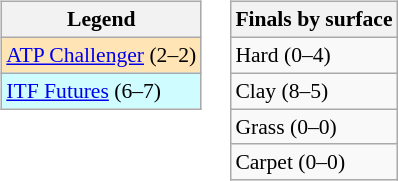<table>
<tr valign=top>
<td><br><table class=wikitable style=font-size:90%>
<tr>
<th>Legend</th>
</tr>
<tr bgcolor=moccasin>
<td><a href='#'>ATP Challenger</a> (2–2)</td>
</tr>
<tr bgcolor=cffcff>
<td><a href='#'>ITF Futures</a> (6–7)</td>
</tr>
</table>
</td>
<td><br><table class=wikitable style=font-size:90%>
<tr>
<th>Finals by surface</th>
</tr>
<tr>
<td>Hard (0–4)</td>
</tr>
<tr>
<td>Clay (8–5)</td>
</tr>
<tr>
<td>Grass (0–0)</td>
</tr>
<tr>
<td>Carpet (0–0)</td>
</tr>
</table>
</td>
</tr>
</table>
